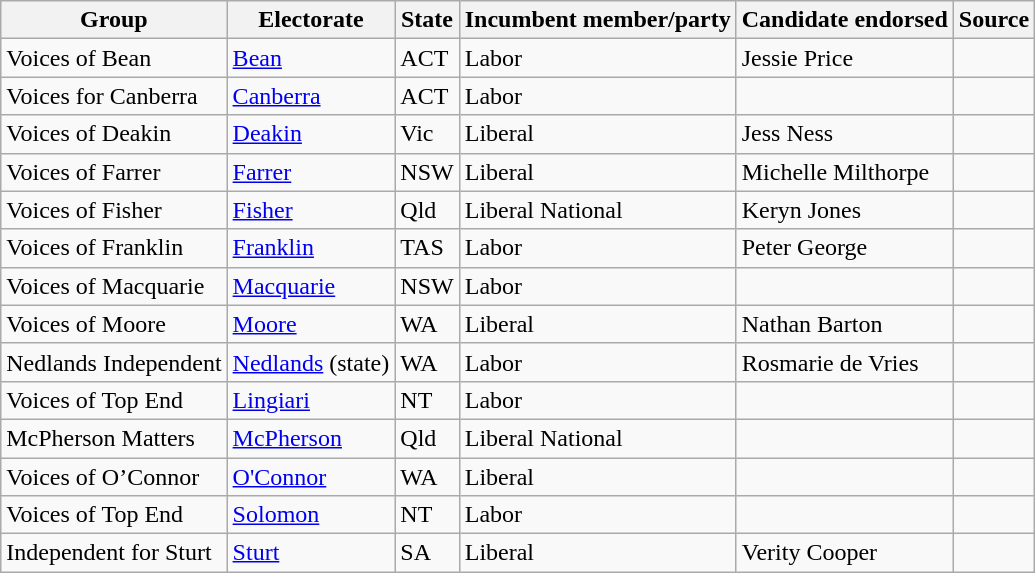<table class="wikitable">
<tr>
<th>Group</th>
<th>Electorate</th>
<th>State</th>
<th>Incumbent member/party</th>
<th>Candidate endorsed</th>
<th>Source</th>
</tr>
<tr>
<td>Voices of Bean</td>
<td><a href='#'>Bean</a></td>
<td>ACT</td>
<td>Labor</td>
<td>Jessie Price</td>
<td></td>
</tr>
<tr>
<td>Voices for Canberra</td>
<td><a href='#'>Canberra</a></td>
<td>ACT</td>
<td>Labor</td>
<td></td>
<td></td>
</tr>
<tr>
<td>Voices of Deakin</td>
<td><a href='#'>Deakin</a></td>
<td>Vic</td>
<td>Liberal</td>
<td>Jess Ness</td>
<td></td>
</tr>
<tr>
<td>Voices of Farrer</td>
<td><a href='#'>Farrer</a></td>
<td>NSW</td>
<td>Liberal</td>
<td>Michelle Milthorpe</td>
<td></td>
</tr>
<tr>
<td>Voices of Fisher</td>
<td><a href='#'>Fisher</a></td>
<td>Qld</td>
<td>Liberal National</td>
<td>Keryn Jones</td>
<td></td>
</tr>
<tr>
<td>Voices of Franklin</td>
<td><a href='#'>Franklin</a></td>
<td>TAS</td>
<td>Labor</td>
<td>Peter George</td>
<td></td>
</tr>
<tr>
<td>Voices of Macquarie</td>
<td><a href='#'>Macquarie</a></td>
<td>NSW</td>
<td>Labor</td>
<td></td>
<td></td>
</tr>
<tr>
<td>Voices of Moore</td>
<td><a href='#'>Moore</a></td>
<td>WA</td>
<td>Liberal</td>
<td>Nathan Barton</td>
<td></td>
</tr>
<tr>
<td>Nedlands Independent</td>
<td><a href='#'>Nedlands</a> (state)</td>
<td>WA</td>
<td>Labor</td>
<td>Rosmarie de Vries</td>
<td></td>
</tr>
<tr>
<td>Voices of Top End</td>
<td><a href='#'>Lingiari</a></td>
<td>NT</td>
<td>Labor</td>
<td></td>
<td></td>
</tr>
<tr>
<td>McPherson Matters</td>
<td><a href='#'>McPherson</a></td>
<td>Qld</td>
<td>Liberal National</td>
<td></td>
<td></td>
</tr>
<tr>
<td>Voices of O’Connor</td>
<td><a href='#'>O'Connor</a></td>
<td>WA</td>
<td>Liberal</td>
<td></td>
<td></td>
</tr>
<tr>
<td>Voices of Top End</td>
<td><a href='#'>Solomon</a></td>
<td>NT</td>
<td>Labor</td>
<td></td>
<td></td>
</tr>
<tr>
<td>Independent for Sturt</td>
<td><a href='#'>Sturt</a></td>
<td>SA</td>
<td>Liberal</td>
<td>Verity Cooper</td>
<td></td>
</tr>
</table>
